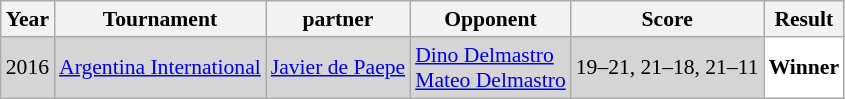<table class="sortable wikitable" style="font-size: 90%;">
<tr>
<th>Year</th>
<th>Tournament</th>
<th>partner</th>
<th>Opponent</th>
<th>Score</th>
<th>Result</th>
</tr>
<tr style="background:#D5D5D5">
<td align="center">2016</td>
<td align="left"><a href='#'>Argentina International</a></td>
<td align="left"> <a href='#'>Javier de Paepe</a></td>
<td align="left"> <a href='#'>Dino Delmastro</a> <br>  <a href='#'>Mateo Delmastro</a></td>
<td align="left">19–21, 21–18, 21–11</td>
<td style="text-align:left; background:white"> <strong>Winner</strong></td>
</tr>
</table>
